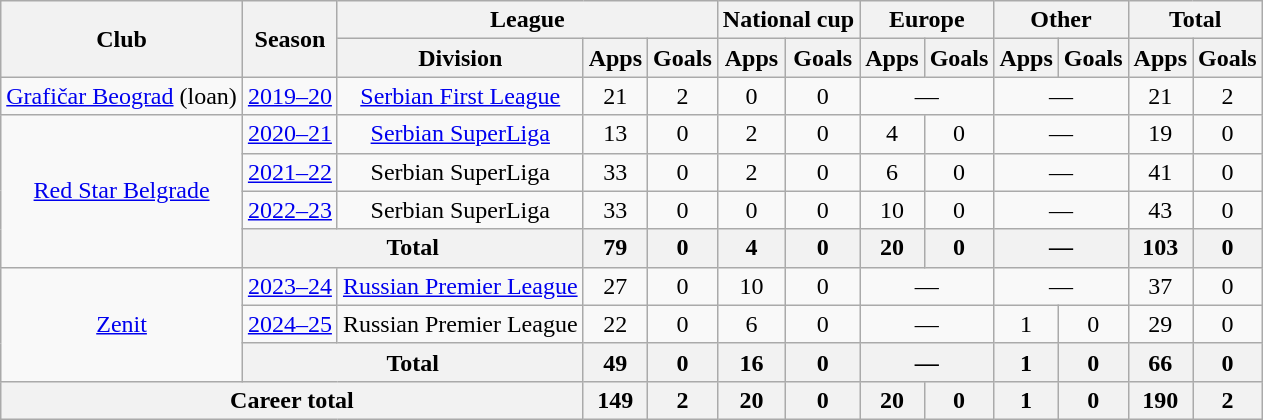<table class="wikitable" style="text-align:center">
<tr>
<th rowspan="2">Club</th>
<th rowspan="2">Season</th>
<th colspan="3">League</th>
<th colspan="2">National cup</th>
<th colspan="2">Europe</th>
<th colspan="2">Other</th>
<th colspan="2">Total</th>
</tr>
<tr>
<th>Division</th>
<th>Apps</th>
<th>Goals</th>
<th>Apps</th>
<th>Goals</th>
<th>Apps</th>
<th>Goals</th>
<th>Apps</th>
<th>Goals</th>
<th>Apps</th>
<th>Goals</th>
</tr>
<tr>
<td><a href='#'>Grafičar Beograd</a> (loan)</td>
<td><a href='#'>2019–20</a></td>
<td><a href='#'>Serbian First League</a></td>
<td>21</td>
<td>2</td>
<td>0</td>
<td>0</td>
<td colspan="2">—</td>
<td colspan="2">—</td>
<td>21</td>
<td>2</td>
</tr>
<tr>
<td rowspan="4"><a href='#'>Red Star Belgrade</a></td>
<td><a href='#'>2020–21</a></td>
<td><a href='#'>Serbian SuperLiga</a></td>
<td>13</td>
<td>0</td>
<td>2</td>
<td>0</td>
<td>4</td>
<td>0</td>
<td colspan="2">—</td>
<td>19</td>
<td>0</td>
</tr>
<tr>
<td><a href='#'>2021–22</a></td>
<td>Serbian SuperLiga</td>
<td>33</td>
<td>0</td>
<td>2</td>
<td>0</td>
<td>6</td>
<td>0</td>
<td colspan="2">—</td>
<td>41</td>
<td>0</td>
</tr>
<tr>
<td><a href='#'>2022–23</a></td>
<td>Serbian SuperLiga</td>
<td>33</td>
<td>0</td>
<td>0</td>
<td>0</td>
<td>10</td>
<td>0</td>
<td colspan="2">—</td>
<td>43</td>
<td>0</td>
</tr>
<tr>
<th colspan="2">Total</th>
<th>79</th>
<th>0</th>
<th>4</th>
<th>0</th>
<th>20</th>
<th>0</th>
<th colspan="2">—</th>
<th>103</th>
<th>0</th>
</tr>
<tr>
<td rowspan="3"><a href='#'>Zenit</a></td>
<td><a href='#'>2023–24</a></td>
<td><a href='#'>Russian Premier League</a></td>
<td>27</td>
<td>0</td>
<td>10</td>
<td>0</td>
<td colspan="2">—</td>
<td colspan="2">—</td>
<td>37</td>
<td>0</td>
</tr>
<tr>
<td><a href='#'>2024–25</a></td>
<td>Russian Premier League</td>
<td>22</td>
<td>0</td>
<td>6</td>
<td>0</td>
<td colspan="2">—</td>
<td>1</td>
<td>0</td>
<td>29</td>
<td>0</td>
</tr>
<tr>
<th colspan="2">Total</th>
<th>49</th>
<th>0</th>
<th>16</th>
<th>0</th>
<th colspan="2">—</th>
<th>1</th>
<th>0</th>
<th>66</th>
<th>0</th>
</tr>
<tr>
<th colspan="3">Career total</th>
<th>149</th>
<th>2</th>
<th>20</th>
<th>0</th>
<th>20</th>
<th>0</th>
<th>1</th>
<th>0</th>
<th>190</th>
<th>2</th>
</tr>
</table>
